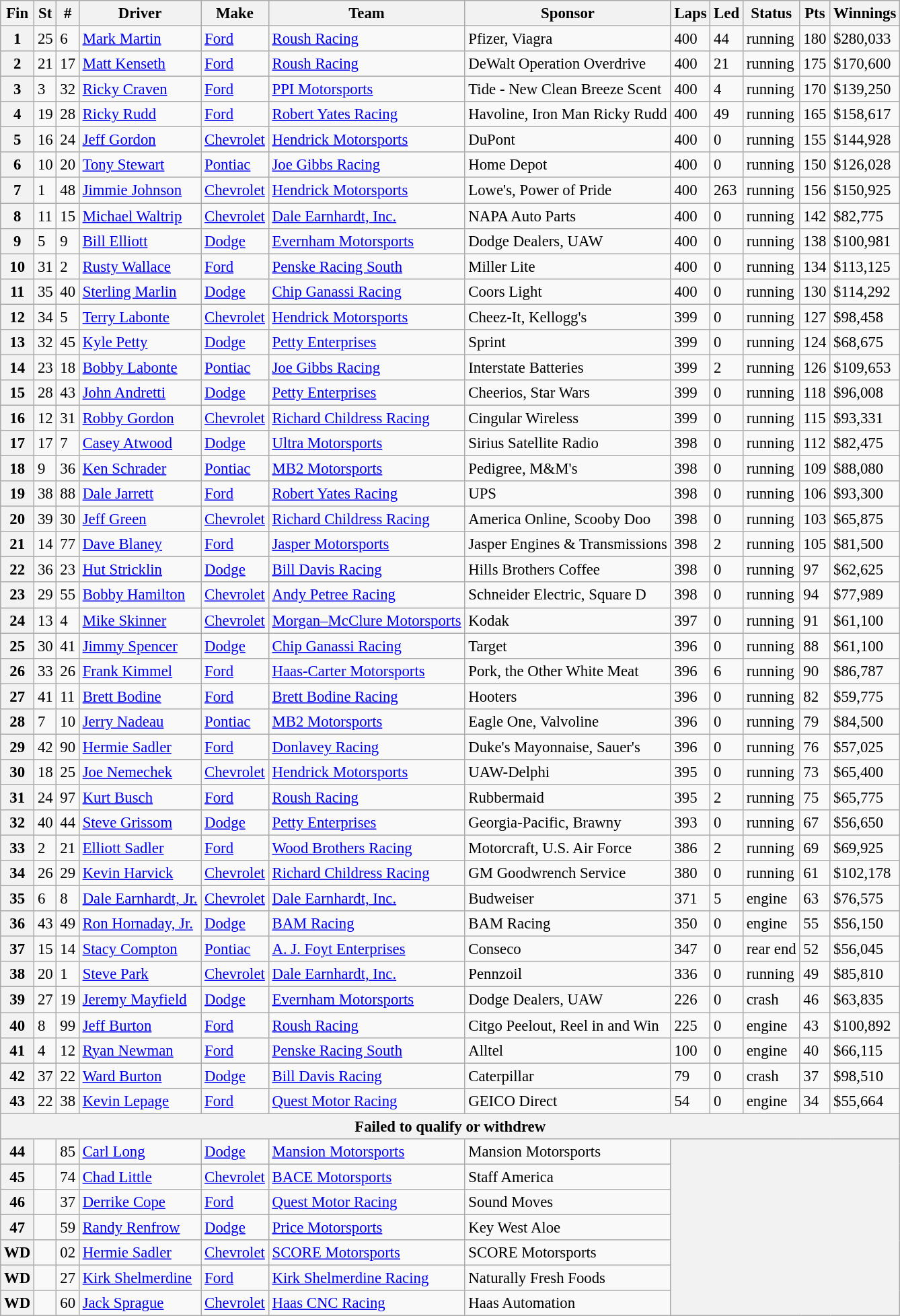<table class="wikitable sortable" style="font-size:95%">
<tr>
<th>Fin</th>
<th>St</th>
<th>#</th>
<th>Driver</th>
<th>Make</th>
<th>Team</th>
<th>Sponsor</th>
<th>Laps</th>
<th>Led</th>
<th>Status</th>
<th>Pts</th>
<th>Winnings</th>
</tr>
<tr>
<th>1</th>
<td>25</td>
<td>6</td>
<td><a href='#'>Mark Martin</a></td>
<td><a href='#'>Ford</a></td>
<td><a href='#'>Roush Racing</a></td>
<td>Pfizer, Viagra</td>
<td>400</td>
<td>44</td>
<td>running</td>
<td>180</td>
<td>$280,033</td>
</tr>
<tr>
<th>2</th>
<td>21</td>
<td>17</td>
<td><a href='#'>Matt Kenseth</a></td>
<td><a href='#'>Ford</a></td>
<td><a href='#'>Roush Racing</a></td>
<td>DeWalt Operation Overdrive</td>
<td>400</td>
<td>21</td>
<td>running</td>
<td>175</td>
<td>$170,600</td>
</tr>
<tr>
<th>3</th>
<td>3</td>
<td>32</td>
<td><a href='#'>Ricky Craven</a></td>
<td><a href='#'>Ford</a></td>
<td><a href='#'>PPI Motorsports</a></td>
<td>Tide - New Clean Breeze Scent</td>
<td>400</td>
<td>4</td>
<td>running</td>
<td>170</td>
<td>$139,250</td>
</tr>
<tr>
<th>4</th>
<td>19</td>
<td>28</td>
<td><a href='#'>Ricky Rudd</a></td>
<td><a href='#'>Ford</a></td>
<td><a href='#'>Robert Yates Racing</a></td>
<td>Havoline, Iron Man Ricky Rudd</td>
<td>400</td>
<td>49</td>
<td>running</td>
<td>165</td>
<td>$158,617</td>
</tr>
<tr>
<th>5</th>
<td>16</td>
<td>24</td>
<td><a href='#'>Jeff Gordon</a></td>
<td><a href='#'>Chevrolet</a></td>
<td><a href='#'>Hendrick Motorsports</a></td>
<td>DuPont</td>
<td>400</td>
<td>0</td>
<td>running</td>
<td>155</td>
<td>$144,928</td>
</tr>
<tr>
<th>6</th>
<td>10</td>
<td>20</td>
<td><a href='#'>Tony Stewart</a></td>
<td><a href='#'>Pontiac</a></td>
<td><a href='#'>Joe Gibbs Racing</a></td>
<td>Home Depot</td>
<td>400</td>
<td>0</td>
<td>running</td>
<td>150</td>
<td>$126,028</td>
</tr>
<tr>
<th>7</th>
<td>1</td>
<td>48</td>
<td><a href='#'>Jimmie Johnson</a></td>
<td><a href='#'>Chevrolet</a></td>
<td><a href='#'>Hendrick Motorsports</a></td>
<td>Lowe's, Power of Pride</td>
<td>400</td>
<td>263</td>
<td>running</td>
<td>156</td>
<td>$150,925</td>
</tr>
<tr>
<th>8</th>
<td>11</td>
<td>15</td>
<td><a href='#'>Michael Waltrip</a></td>
<td><a href='#'>Chevrolet</a></td>
<td><a href='#'>Dale Earnhardt, Inc.</a></td>
<td>NAPA Auto Parts</td>
<td>400</td>
<td>0</td>
<td>running</td>
<td>142</td>
<td>$82,775</td>
</tr>
<tr>
<th>9</th>
<td>5</td>
<td>9</td>
<td><a href='#'>Bill Elliott</a></td>
<td><a href='#'>Dodge</a></td>
<td><a href='#'>Evernham Motorsports</a></td>
<td>Dodge Dealers, UAW</td>
<td>400</td>
<td>0</td>
<td>running</td>
<td>138</td>
<td>$100,981</td>
</tr>
<tr>
<th>10</th>
<td>31</td>
<td>2</td>
<td><a href='#'>Rusty Wallace</a></td>
<td><a href='#'>Ford</a></td>
<td><a href='#'>Penske Racing South</a></td>
<td>Miller Lite</td>
<td>400</td>
<td>0</td>
<td>running</td>
<td>134</td>
<td>$113,125</td>
</tr>
<tr>
<th>11</th>
<td>35</td>
<td>40</td>
<td><a href='#'>Sterling Marlin</a></td>
<td><a href='#'>Dodge</a></td>
<td><a href='#'>Chip Ganassi Racing</a></td>
<td>Coors Light</td>
<td>400</td>
<td>0</td>
<td>running</td>
<td>130</td>
<td>$114,292</td>
</tr>
<tr>
<th>12</th>
<td>34</td>
<td>5</td>
<td><a href='#'>Terry Labonte</a></td>
<td><a href='#'>Chevrolet</a></td>
<td><a href='#'>Hendrick Motorsports</a></td>
<td>Cheez-It, Kellogg's</td>
<td>399</td>
<td>0</td>
<td>running</td>
<td>127</td>
<td>$98,458</td>
</tr>
<tr>
<th>13</th>
<td>32</td>
<td>45</td>
<td><a href='#'>Kyle Petty</a></td>
<td><a href='#'>Dodge</a></td>
<td><a href='#'>Petty Enterprises</a></td>
<td>Sprint</td>
<td>399</td>
<td>0</td>
<td>running</td>
<td>124</td>
<td>$68,675</td>
</tr>
<tr>
<th>14</th>
<td>23</td>
<td>18</td>
<td><a href='#'>Bobby Labonte</a></td>
<td><a href='#'>Pontiac</a></td>
<td><a href='#'>Joe Gibbs Racing</a></td>
<td>Interstate Batteries</td>
<td>399</td>
<td>2</td>
<td>running</td>
<td>126</td>
<td>$109,653</td>
</tr>
<tr>
<th>15</th>
<td>28</td>
<td>43</td>
<td><a href='#'>John Andretti</a></td>
<td><a href='#'>Dodge</a></td>
<td><a href='#'>Petty Enterprises</a></td>
<td>Cheerios, Star Wars</td>
<td>399</td>
<td>0</td>
<td>running</td>
<td>118</td>
<td>$96,008</td>
</tr>
<tr>
<th>16</th>
<td>12</td>
<td>31</td>
<td><a href='#'>Robby Gordon</a></td>
<td><a href='#'>Chevrolet</a></td>
<td><a href='#'>Richard Childress Racing</a></td>
<td>Cingular Wireless</td>
<td>399</td>
<td>0</td>
<td>running</td>
<td>115</td>
<td>$93,331</td>
</tr>
<tr>
<th>17</th>
<td>17</td>
<td>7</td>
<td><a href='#'>Casey Atwood</a></td>
<td><a href='#'>Dodge</a></td>
<td><a href='#'>Ultra Motorsports</a></td>
<td>Sirius Satellite Radio</td>
<td>398</td>
<td>0</td>
<td>running</td>
<td>112</td>
<td>$82,475</td>
</tr>
<tr>
<th>18</th>
<td>9</td>
<td>36</td>
<td><a href='#'>Ken Schrader</a></td>
<td><a href='#'>Pontiac</a></td>
<td><a href='#'>MB2 Motorsports</a></td>
<td>Pedigree, M&M's</td>
<td>398</td>
<td>0</td>
<td>running</td>
<td>109</td>
<td>$88,080</td>
</tr>
<tr>
<th>19</th>
<td>38</td>
<td>88</td>
<td><a href='#'>Dale Jarrett</a></td>
<td><a href='#'>Ford</a></td>
<td><a href='#'>Robert Yates Racing</a></td>
<td>UPS</td>
<td>398</td>
<td>0</td>
<td>running</td>
<td>106</td>
<td>$93,300</td>
</tr>
<tr>
<th>20</th>
<td>39</td>
<td>30</td>
<td><a href='#'>Jeff Green</a></td>
<td><a href='#'>Chevrolet</a></td>
<td><a href='#'>Richard Childress Racing</a></td>
<td>America Online, Scooby Doo</td>
<td>398</td>
<td>0</td>
<td>running</td>
<td>103</td>
<td>$65,875</td>
</tr>
<tr>
<th>21</th>
<td>14</td>
<td>77</td>
<td><a href='#'>Dave Blaney</a></td>
<td><a href='#'>Ford</a></td>
<td><a href='#'>Jasper Motorsports</a></td>
<td>Jasper Engines & Transmissions</td>
<td>398</td>
<td>2</td>
<td>running</td>
<td>105</td>
<td>$81,500</td>
</tr>
<tr>
<th>22</th>
<td>36</td>
<td>23</td>
<td><a href='#'>Hut Stricklin</a></td>
<td><a href='#'>Dodge</a></td>
<td><a href='#'>Bill Davis Racing</a></td>
<td>Hills Brothers Coffee</td>
<td>398</td>
<td>0</td>
<td>running</td>
<td>97</td>
<td>$62,625</td>
</tr>
<tr>
<th>23</th>
<td>29</td>
<td>55</td>
<td><a href='#'>Bobby Hamilton</a></td>
<td><a href='#'>Chevrolet</a></td>
<td><a href='#'>Andy Petree Racing</a></td>
<td>Schneider Electric, Square D</td>
<td>398</td>
<td>0</td>
<td>running</td>
<td>94</td>
<td>$77,989</td>
</tr>
<tr>
<th>24</th>
<td>13</td>
<td>4</td>
<td><a href='#'>Mike Skinner</a></td>
<td><a href='#'>Chevrolet</a></td>
<td><a href='#'>Morgan–McClure Motorsports</a></td>
<td>Kodak</td>
<td>397</td>
<td>0</td>
<td>running</td>
<td>91</td>
<td>$61,100</td>
</tr>
<tr>
<th>25</th>
<td>30</td>
<td>41</td>
<td><a href='#'>Jimmy Spencer</a></td>
<td><a href='#'>Dodge</a></td>
<td><a href='#'>Chip Ganassi Racing</a></td>
<td>Target</td>
<td>396</td>
<td>0</td>
<td>running</td>
<td>88</td>
<td>$61,100</td>
</tr>
<tr>
<th>26</th>
<td>33</td>
<td>26</td>
<td><a href='#'>Frank Kimmel</a></td>
<td><a href='#'>Ford</a></td>
<td><a href='#'>Haas-Carter Motorsports</a></td>
<td>Pork, the Other White Meat</td>
<td>396</td>
<td>6</td>
<td>running</td>
<td>90</td>
<td>$86,787</td>
</tr>
<tr>
<th>27</th>
<td>41</td>
<td>11</td>
<td><a href='#'>Brett Bodine</a></td>
<td><a href='#'>Ford</a></td>
<td><a href='#'>Brett Bodine Racing</a></td>
<td>Hooters</td>
<td>396</td>
<td>0</td>
<td>running</td>
<td>82</td>
<td>$59,775</td>
</tr>
<tr>
<th>28</th>
<td>7</td>
<td>10</td>
<td><a href='#'>Jerry Nadeau</a></td>
<td><a href='#'>Pontiac</a></td>
<td><a href='#'>MB2 Motorsports</a></td>
<td>Eagle One, Valvoline</td>
<td>396</td>
<td>0</td>
<td>running</td>
<td>79</td>
<td>$84,500</td>
</tr>
<tr>
<th>29</th>
<td>42</td>
<td>90</td>
<td><a href='#'>Hermie Sadler</a></td>
<td><a href='#'>Ford</a></td>
<td><a href='#'>Donlavey Racing</a></td>
<td>Duke's Mayonnaise, Sauer's</td>
<td>396</td>
<td>0</td>
<td>running</td>
<td>76</td>
<td>$57,025</td>
</tr>
<tr>
<th>30</th>
<td>18</td>
<td>25</td>
<td><a href='#'>Joe Nemechek</a></td>
<td><a href='#'>Chevrolet</a></td>
<td><a href='#'>Hendrick Motorsports</a></td>
<td>UAW-Delphi</td>
<td>395</td>
<td>0</td>
<td>running</td>
<td>73</td>
<td>$65,400</td>
</tr>
<tr>
<th>31</th>
<td>24</td>
<td>97</td>
<td><a href='#'>Kurt Busch</a></td>
<td><a href='#'>Ford</a></td>
<td><a href='#'>Roush Racing</a></td>
<td>Rubbermaid</td>
<td>395</td>
<td>2</td>
<td>running</td>
<td>75</td>
<td>$65,775</td>
</tr>
<tr>
<th>32</th>
<td>40</td>
<td>44</td>
<td><a href='#'>Steve Grissom</a></td>
<td><a href='#'>Dodge</a></td>
<td><a href='#'>Petty Enterprises</a></td>
<td>Georgia-Pacific, Brawny</td>
<td>393</td>
<td>0</td>
<td>running</td>
<td>67</td>
<td>$56,650</td>
</tr>
<tr>
<th>33</th>
<td>2</td>
<td>21</td>
<td><a href='#'>Elliott Sadler</a></td>
<td><a href='#'>Ford</a></td>
<td><a href='#'>Wood Brothers Racing</a></td>
<td>Motorcraft, U.S. Air Force</td>
<td>386</td>
<td>2</td>
<td>running</td>
<td>69</td>
<td>$69,925</td>
</tr>
<tr>
<th>34</th>
<td>26</td>
<td>29</td>
<td><a href='#'>Kevin Harvick</a></td>
<td><a href='#'>Chevrolet</a></td>
<td><a href='#'>Richard Childress Racing</a></td>
<td>GM Goodwrench Service</td>
<td>380</td>
<td>0</td>
<td>running</td>
<td>61</td>
<td>$102,178</td>
</tr>
<tr>
<th>35</th>
<td>6</td>
<td>8</td>
<td><a href='#'>Dale Earnhardt, Jr.</a></td>
<td><a href='#'>Chevrolet</a></td>
<td><a href='#'>Dale Earnhardt, Inc.</a></td>
<td>Budweiser</td>
<td>371</td>
<td>5</td>
<td>engine</td>
<td>63</td>
<td>$76,575</td>
</tr>
<tr>
<th>36</th>
<td>43</td>
<td>49</td>
<td><a href='#'>Ron Hornaday, Jr.</a></td>
<td><a href='#'>Dodge</a></td>
<td><a href='#'>BAM Racing</a></td>
<td>BAM Racing</td>
<td>350</td>
<td>0</td>
<td>engine</td>
<td>55</td>
<td>$56,150</td>
</tr>
<tr>
<th>37</th>
<td>15</td>
<td>14</td>
<td><a href='#'>Stacy Compton</a></td>
<td><a href='#'>Pontiac</a></td>
<td><a href='#'>A. J. Foyt Enterprises</a></td>
<td>Conseco</td>
<td>347</td>
<td>0</td>
<td>rear end</td>
<td>52</td>
<td>$56,045</td>
</tr>
<tr>
<th>38</th>
<td>20</td>
<td>1</td>
<td><a href='#'>Steve Park</a></td>
<td><a href='#'>Chevrolet</a></td>
<td><a href='#'>Dale Earnhardt, Inc.</a></td>
<td>Pennzoil</td>
<td>336</td>
<td>0</td>
<td>running</td>
<td>49</td>
<td>$85,810</td>
</tr>
<tr>
<th>39</th>
<td>27</td>
<td>19</td>
<td><a href='#'>Jeremy Mayfield</a></td>
<td><a href='#'>Dodge</a></td>
<td><a href='#'>Evernham Motorsports</a></td>
<td>Dodge Dealers, UAW</td>
<td>226</td>
<td>0</td>
<td>crash</td>
<td>46</td>
<td>$63,835</td>
</tr>
<tr>
<th>40</th>
<td>8</td>
<td>99</td>
<td><a href='#'>Jeff Burton</a></td>
<td><a href='#'>Ford</a></td>
<td><a href='#'>Roush Racing</a></td>
<td>Citgo Peelout, Reel in and Win</td>
<td>225</td>
<td>0</td>
<td>engine</td>
<td>43</td>
<td>$100,892</td>
</tr>
<tr>
<th>41</th>
<td>4</td>
<td>12</td>
<td><a href='#'>Ryan Newman</a></td>
<td><a href='#'>Ford</a></td>
<td><a href='#'>Penske Racing South</a></td>
<td>Alltel</td>
<td>100</td>
<td>0</td>
<td>engine</td>
<td>40</td>
<td>$66,115</td>
</tr>
<tr>
<th>42</th>
<td>37</td>
<td>22</td>
<td><a href='#'>Ward Burton</a></td>
<td><a href='#'>Dodge</a></td>
<td><a href='#'>Bill Davis Racing</a></td>
<td>Caterpillar</td>
<td>79</td>
<td>0</td>
<td>crash</td>
<td>37</td>
<td>$98,510</td>
</tr>
<tr>
<th>43</th>
<td>22</td>
<td>38</td>
<td><a href='#'>Kevin Lepage</a></td>
<td><a href='#'>Ford</a></td>
<td><a href='#'>Quest Motor Racing</a></td>
<td>GEICO Direct</td>
<td>54</td>
<td>0</td>
<td>engine</td>
<td>34</td>
<td>$55,664</td>
</tr>
<tr>
<th colspan="12">Failed to qualify or withdrew</th>
</tr>
<tr>
<th>44</th>
<td></td>
<td>85</td>
<td><a href='#'>Carl Long</a></td>
<td><a href='#'>Dodge</a></td>
<td><a href='#'>Mansion Motorsports</a></td>
<td>Mansion Motorsports</td>
<th colspan="5" rowspan="7"></th>
</tr>
<tr>
<th>45</th>
<td></td>
<td>74</td>
<td><a href='#'>Chad Little</a></td>
<td><a href='#'>Chevrolet</a></td>
<td><a href='#'>BACE Motorsports</a></td>
<td>Staff America</td>
</tr>
<tr>
<th>46</th>
<td></td>
<td>37</td>
<td><a href='#'>Derrike Cope</a></td>
<td><a href='#'>Ford</a></td>
<td><a href='#'>Quest Motor Racing</a></td>
<td>Sound Moves</td>
</tr>
<tr>
<th>47</th>
<td></td>
<td>59</td>
<td><a href='#'>Randy Renfrow</a></td>
<td><a href='#'>Dodge</a></td>
<td><a href='#'>Price Motorsports</a></td>
<td>Key West Aloe</td>
</tr>
<tr>
<th>WD</th>
<td></td>
<td>02</td>
<td><a href='#'>Hermie Sadler</a></td>
<td><a href='#'>Chevrolet</a></td>
<td><a href='#'>SCORE Motorsports</a></td>
<td>SCORE Motorsports</td>
</tr>
<tr>
<th>WD</th>
<td></td>
<td>27</td>
<td><a href='#'>Kirk Shelmerdine</a></td>
<td><a href='#'>Ford</a></td>
<td><a href='#'>Kirk Shelmerdine Racing</a></td>
<td>Naturally Fresh Foods</td>
</tr>
<tr>
<th>WD</th>
<td></td>
<td>60</td>
<td><a href='#'>Jack Sprague</a></td>
<td><a href='#'>Chevrolet</a></td>
<td><a href='#'>Haas CNC Racing</a></td>
<td>Haas Automation</td>
</tr>
</table>
